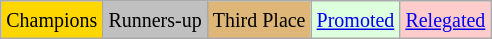<table class="wikitable">
<tr>
<td bgcolor=gold><small>Champions</small></td>
<td style="background:silver;"><small>Runners-up</small></td>
<td bgcolor=#deb678><small>Third Place</small></td>
<td style="background:#dfd;"><small><a href='#'>Promoted</a></small></td>
<td style="background:#fcc;"><small><a href='#'>Relegated</a></small></td>
</tr>
</table>
